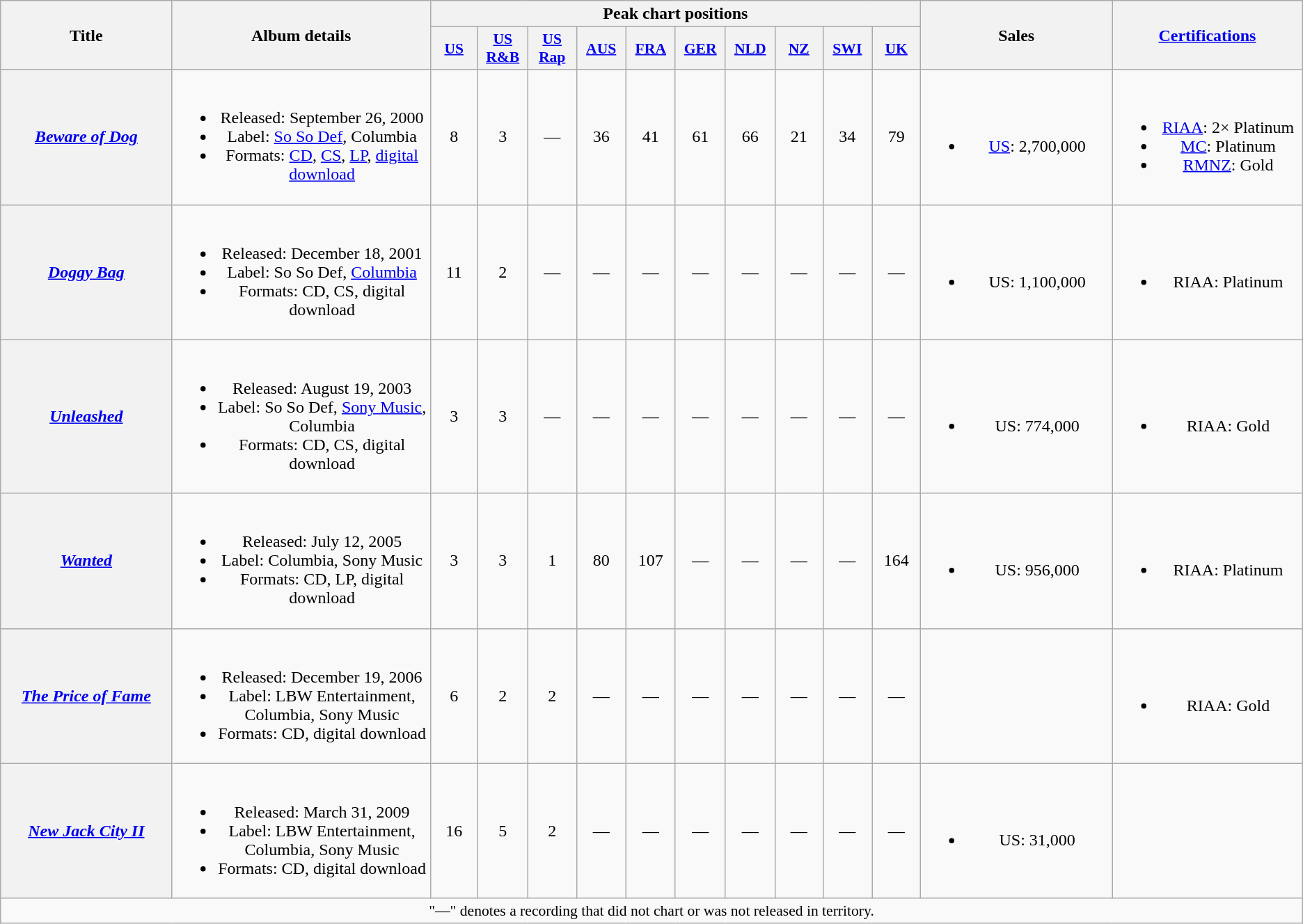<table class="wikitable plainrowheaders" style="text-align:center;">
<tr>
<th scope="col" rowspan="2" style="width:11em;">Title</th>
<th scope="col" rowspan="2" style="width:16em;">Album details</th>
<th scope="col" colspan="10">Peak chart positions</th>
<th scope="col" rowspan="2" style="width:12em;">Sales</th>
<th scope="col" rowspan="2" style="width:12em;"><a href='#'>Certifications</a></th>
</tr>
<tr>
<th style="width:3em; font-size:90%"><a href='#'>US</a><br></th>
<th style="width:3em; font-size:90%"><a href='#'>US R&B</a><br></th>
<th style="width:3em; font-size:90%"><a href='#'>US Rap</a><br></th>
<th style="width:3em; font-size:90%"><a href='#'>AUS</a><br></th>
<th style="width:3em; font-size:90%"><a href='#'>FRA</a><br></th>
<th style="width:3em; font-size:90%"><a href='#'>GER</a><br></th>
<th style="width:3em; font-size:90%"><a href='#'>NLD</a><br></th>
<th style="width:3em; font-size:90%"><a href='#'>NZ</a><br></th>
<th style="width:3em; font-size:90%"><a href='#'>SWI</a><br></th>
<th style="width:3em; font-size:90%"><a href='#'>UK</a><br></th>
</tr>
<tr>
<th scope="row"><em><a href='#'>Beware of Dog</a></em></th>
<td><br><ul><li>Released: September 26, 2000</li><li>Label: <a href='#'>So So Def</a>, Columbia</li><li>Formats: <a href='#'>CD</a>, <a href='#'>CS</a>, <a href='#'>LP</a>, <a href='#'>digital download</a></li></ul></td>
<td>8</td>
<td>3</td>
<td>—</td>
<td>36</td>
<td>41</td>
<td>61</td>
<td>66</td>
<td>21</td>
<td>34</td>
<td>79</td>
<td><br><ul><li><a href='#'>US</a>: 2,700,000</li></ul></td>
<td><br><ul><li><a href='#'>RIAA</a>: 2× Platinum</li><li><a href='#'>MC</a>: Platinum</li><li><a href='#'>RMNZ</a>: Gold</li></ul></td>
</tr>
<tr>
<th scope="row"><em><a href='#'>Doggy Bag</a></em></th>
<td><br><ul><li>Released: December 18, 2001</li><li>Label: So So Def, <a href='#'>Columbia</a></li><li>Formats: CD, CS, digital download</li></ul></td>
<td>11</td>
<td>2</td>
<td>—</td>
<td>—</td>
<td>—</td>
<td>—</td>
<td>—</td>
<td>—</td>
<td>—</td>
<td>—</td>
<td><br><ul><li>US: 1,100,000</li></ul></td>
<td><br><ul><li>RIAA: Platinum</li></ul></td>
</tr>
<tr>
<th scope="row"><em><a href='#'>Unleashed</a></em></th>
<td><br><ul><li>Released: August 19, 2003</li><li>Label: So So Def, <a href='#'>Sony Music</a>, Columbia</li><li>Formats: CD, CS, digital download</li></ul></td>
<td>3</td>
<td>3</td>
<td>—</td>
<td>—</td>
<td>—</td>
<td>—</td>
<td>—</td>
<td>—</td>
<td>—</td>
<td>—</td>
<td><br><ul><li>US: 774,000</li></ul></td>
<td><br><ul><li>RIAA: Gold</li></ul></td>
</tr>
<tr>
<th scope="row"><em><a href='#'>Wanted</a></em></th>
<td><br><ul><li>Released: July 12, 2005</li><li>Label: Columbia, Sony Music</li><li>Formats: CD, LP, digital download</li></ul></td>
<td>3</td>
<td>3</td>
<td>1</td>
<td>80</td>
<td>107</td>
<td>—</td>
<td>—</td>
<td>—</td>
<td>—</td>
<td>164</td>
<td><br><ul><li>US: 956,000</li></ul></td>
<td><br><ul><li>RIAA: Platinum</li></ul></td>
</tr>
<tr>
<th scope="row"><em><a href='#'>The Price of Fame</a></em></th>
<td><br><ul><li>Released: December 19, 2006</li><li>Label: LBW Entertainment, Columbia, Sony Music</li><li>Formats: CD, digital download</li></ul></td>
<td>6</td>
<td>2</td>
<td>2</td>
<td>—</td>
<td>—</td>
<td>—</td>
<td>—</td>
<td>—</td>
<td>—</td>
<td>—</td>
<td></td>
<td><br><ul><li>RIAA: Gold</li></ul></td>
</tr>
<tr>
<th scope="row"><em><a href='#'>New Jack City II</a></em></th>
<td><br><ul><li>Released: March 31, 2009</li><li>Label: LBW Entertainment, Columbia, Sony Music</li><li>Formats: CD, digital download</li></ul></td>
<td>16</td>
<td>5</td>
<td>2</td>
<td>—</td>
<td>—</td>
<td>—</td>
<td>—</td>
<td>—</td>
<td>—</td>
<td>—</td>
<td><br><ul><li>US: 31,000</li></ul></td>
<td></td>
</tr>
<tr>
<td colspan="14" style="font-size:90%">"—" denotes a recording that did not chart or was not released in territory.</td>
</tr>
</table>
